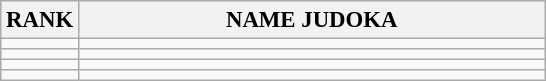<table class="wikitable" style="font-size:95%;">
<tr>
<th>RANK</th>
<th align="left" style="width: 20em">NAME JUDOKA</th>
</tr>
<tr>
<td align="center"></td>
<td></td>
</tr>
<tr>
<td align="center"></td>
<td></td>
</tr>
<tr>
<td align="center"></td>
<td></td>
</tr>
<tr>
<td align="center"></td>
<td></td>
</tr>
</table>
